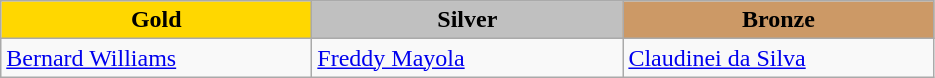<table class="wikitable" style="text-align:left">
<tr align="center">
<td width=200 bgcolor=gold><strong>Gold</strong></td>
<td width=200 bgcolor=silver><strong>Silver</strong></td>
<td width=200 bgcolor=CC9966><strong>Bronze</strong></td>
</tr>
<tr>
<td><a href='#'>Bernard Williams</a><br><em></em></td>
<td><a href='#'>Freddy Mayola</a><br><em></em></td>
<td><a href='#'>Claudinei da Silva</a><br><em></em></td>
</tr>
</table>
